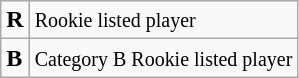<table class="wikitable">
<tr>
<td><span><strong>R</strong></span></td>
<td><small>Rookie listed player</small></td>
</tr>
<tr>
<td><span><strong>B</strong></span></td>
<td><small>Category B Rookie listed player</small></td>
</tr>
</table>
